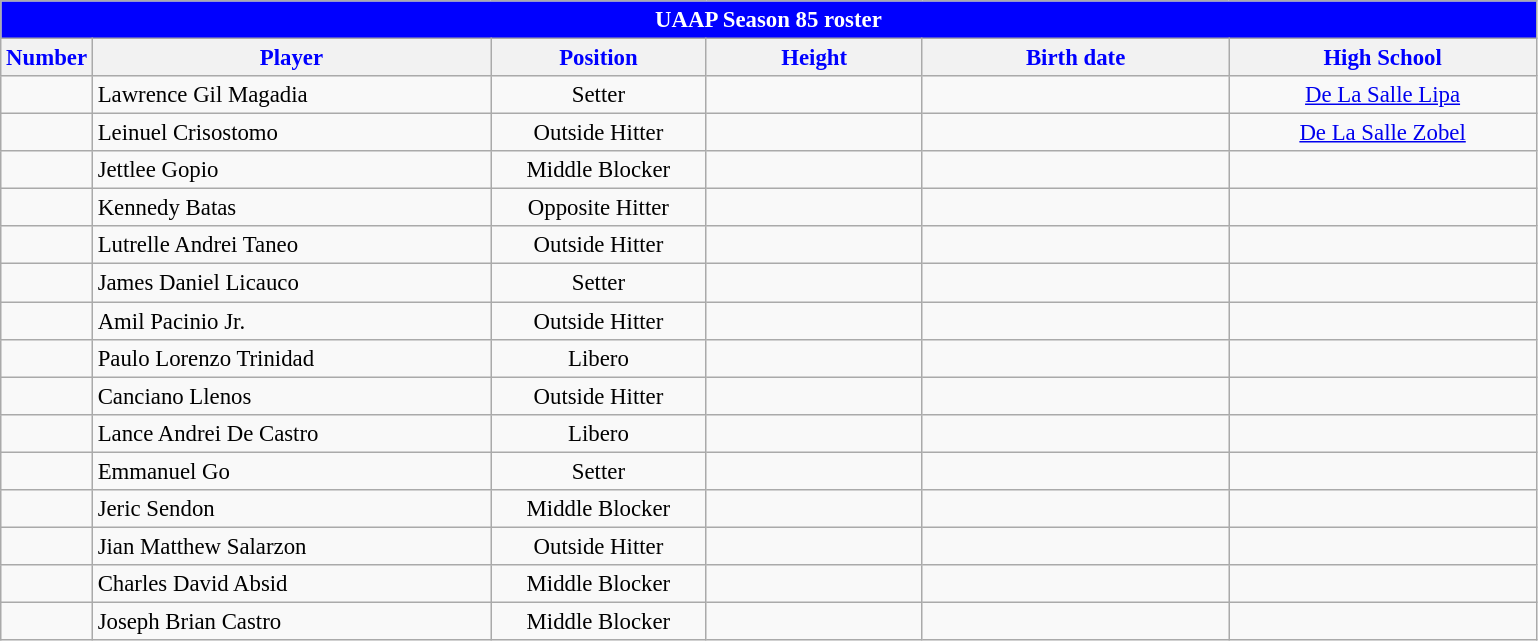<table class="wikitable sortable" style="font-size:95%; text-align:left;">
<tr>
<th colspan="7" style= "background: blue; color: white; text-align: center"><strong>UAAP Season 85 roster</strong></th>
</tr>
<tr style="background:#FFFFFF; color: blue">
<th style= "align=center; width:1em;">Number</th>
<th style= "align=center;width:17em;">Player</th>
<th style= "align=center; width:9em;">Position</th>
<th style= "align=center; width:9em;">Height</th>
<th style= "align=center; width:13em;">Birth date</th>
<th style= "align=center; width:13em;">High School</th>
</tr>
<tr align=center>
<td></td>
<td align=left>Lawrence Gil Magadia</td>
<td>Setter</td>
<td></td>
<td></td>
<td><a href='#'>De La Salle Lipa</a></td>
</tr>
<tr align=center>
<td></td>
<td align=left>Leinuel Crisostomo</td>
<td>Outside Hitter</td>
<td></td>
<td align=right></td>
<td><a href='#'>De La Salle Zobel</a></td>
</tr>
<tr align=center>
<td></td>
<td align=left>Jettlee Gopio</td>
<td>Middle Blocker</td>
<td></td>
<td></td>
<td></td>
</tr>
<tr align=center>
<td></td>
<td align=left>Kennedy Batas</td>
<td>Opposite Hitter</td>
<td></td>
<td align=right></td>
<td></td>
</tr>
<tr align=center>
<td></td>
<td align=left>Lutrelle Andrei Taneo</td>
<td>Outside Hitter</td>
<td></td>
<td></td>
<td></td>
</tr>
<tr align=center>
<td></td>
<td align=left>James Daniel Licauco</td>
<td>Setter</td>
<td></td>
<td align=right></td>
<td></td>
</tr>
<tr align=center>
<td></td>
<td align=left>Amil Pacinio Jr.</td>
<td>Outside Hitter</td>
<td></td>
<td></td>
<td></td>
</tr>
<tr align=center>
<td></td>
<td align=left>Paulo Lorenzo Trinidad</td>
<td>Libero</td>
<td></td>
<td></td>
<td></td>
</tr>
<tr align=center>
<td></td>
<td align=left>Canciano Llenos</td>
<td>Outside Hitter</td>
<td></td>
<td></td>
<td></td>
</tr>
<tr align=center>
<td></td>
<td align=left>Lance Andrei De Castro</td>
<td>Libero</td>
<td></td>
<td align=right></td>
<td></td>
</tr>
<tr align=center>
<td></td>
<td align=left>Emmanuel Go</td>
<td>Setter</td>
<td></td>
<td></td>
<td></td>
</tr>
<tr align=center>
<td></td>
<td align=left>Jeric Sendon</td>
<td>Middle Blocker</td>
<td></td>
<td></td>
<td></td>
</tr>
<tr align=center>
<td></td>
<td align=left>Jian Matthew Salarzon</td>
<td>Outside Hitter</td>
<td></td>
<td align=right></td>
<td></td>
</tr>
<tr align=center>
<td></td>
<td align=left>Charles David Absid</td>
<td>Middle Blocker</td>
<td></td>
<td></td>
<td></td>
</tr>
<tr align=center>
<td></td>
<td align=left>Joseph Brian Castro</td>
<td>Middle Blocker</td>
<td></td>
<td align=right></td>
<td></td>
</tr>
</table>
